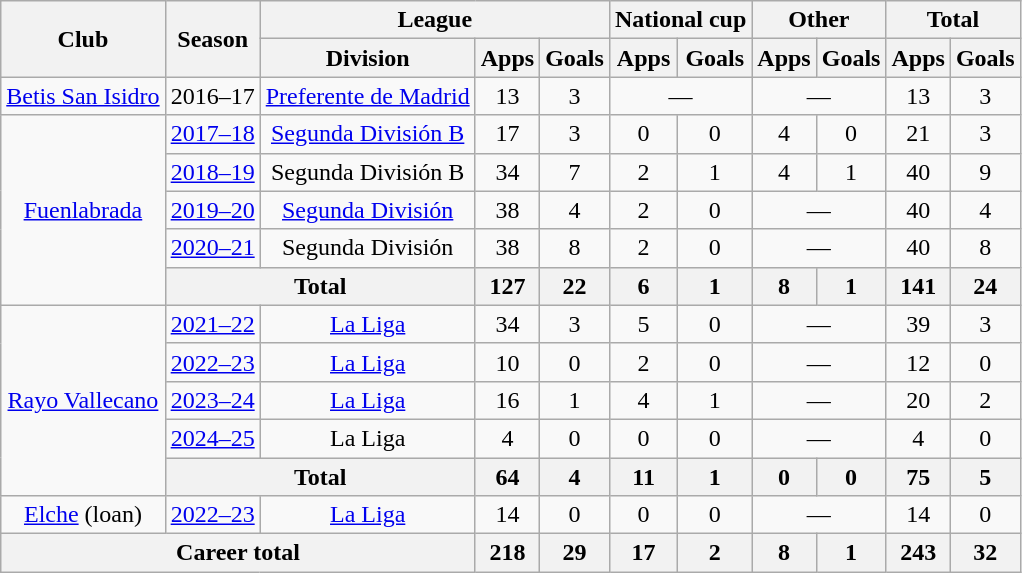<table class="wikitable" style="text-align:center">
<tr>
<th rowspan="2">Club</th>
<th rowspan="2">Season</th>
<th colspan="3">League</th>
<th colspan="2">National cup</th>
<th colspan="2">Other</th>
<th colspan="2">Total</th>
</tr>
<tr>
<th>Division</th>
<th>Apps</th>
<th>Goals</th>
<th>Apps</th>
<th>Goals</th>
<th>Apps</th>
<th>Goals</th>
<th>Apps</th>
<th>Goals</th>
</tr>
<tr>
<td><a href='#'>Betis San Isidro</a></td>
<td>2016–17</td>
<td><a href='#'>Preferente de Madrid</a></td>
<td>13</td>
<td>3</td>
<td colspan="2">—</td>
<td colspan="2">—</td>
<td>13</td>
<td>3</td>
</tr>
<tr>
<td rowspan="5"><a href='#'>Fuenlabrada</a></td>
<td><a href='#'>2017–18</a></td>
<td><a href='#'>Segunda División B</a></td>
<td>17</td>
<td>3</td>
<td>0</td>
<td>0</td>
<td>4</td>
<td>0</td>
<td>21</td>
<td>3</td>
</tr>
<tr>
<td><a href='#'>2018–19</a></td>
<td>Segunda División B</td>
<td>34</td>
<td>7</td>
<td>2</td>
<td>1</td>
<td>4</td>
<td>1</td>
<td>40</td>
<td>9</td>
</tr>
<tr>
<td><a href='#'>2019–20</a></td>
<td><a href='#'>Segunda División</a></td>
<td>38</td>
<td>4</td>
<td>2</td>
<td>0</td>
<td colspan="2">—</td>
<td>40</td>
<td>4</td>
</tr>
<tr>
<td><a href='#'>2020–21</a></td>
<td>Segunda División</td>
<td>38</td>
<td>8</td>
<td>2</td>
<td>0</td>
<td colspan="2">—</td>
<td>40</td>
<td>8</td>
</tr>
<tr>
<th colspan="2">Total</th>
<th>127</th>
<th>22</th>
<th>6</th>
<th>1</th>
<th>8</th>
<th>1</th>
<th>141</th>
<th>24</th>
</tr>
<tr>
<td rowspan="5"><a href='#'>Rayo Vallecano</a></td>
<td><a href='#'>2021–22</a></td>
<td><a href='#'>La Liga</a></td>
<td>34</td>
<td>3</td>
<td>5</td>
<td>0</td>
<td colspan="2">—</td>
<td>39</td>
<td>3</td>
</tr>
<tr>
<td><a href='#'>2022–23</a></td>
<td><a href='#'>La Liga</a></td>
<td>10</td>
<td>0</td>
<td>2</td>
<td>0</td>
<td colspan="2">—</td>
<td>12</td>
<td>0</td>
</tr>
<tr>
<td><a href='#'>2023–24</a></td>
<td><a href='#'>La Liga</a></td>
<td>16</td>
<td>1</td>
<td>4</td>
<td>1</td>
<td colspan="2">—</td>
<td>20</td>
<td>2</td>
</tr>
<tr>
<td><a href='#'>2024–25</a></td>
<td>La Liga</td>
<td>4</td>
<td>0</td>
<td>0</td>
<td>0</td>
<td colspan="2">—</td>
<td>4</td>
<td>0</td>
</tr>
<tr>
<th colspan="2">Total</th>
<th>64</th>
<th>4</th>
<th>11</th>
<th>1</th>
<th>0</th>
<th>0</th>
<th>75</th>
<th>5</th>
</tr>
<tr>
<td><a href='#'>Elche</a> (loan)</td>
<td><a href='#'>2022–23</a></td>
<td><a href='#'>La Liga</a></td>
<td>14</td>
<td>0</td>
<td>0</td>
<td>0</td>
<td colspan="2">—</td>
<td>14</td>
<td>0</td>
</tr>
<tr>
<th colspan="3">Career total</th>
<th>218</th>
<th>29</th>
<th>17</th>
<th>2</th>
<th>8</th>
<th>1</th>
<th>243</th>
<th>32</th>
</tr>
</table>
